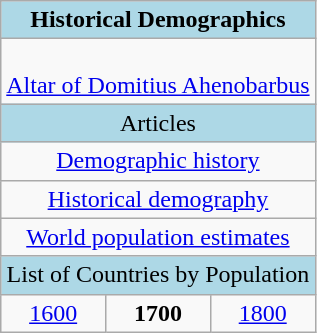<table class="wikitable floatright">
<tr>
<th colspan="3" style="background:lightblue;width:200px;font-size:100%">Historical Demographics</th>
</tr>
<tr>
<td colspan="3" style="text-align:center;font-size:100%"><br><a href='#'>Altar of Domitius Ahenobarbus</a></td>
</tr>
<tr>
<td colspan="3" style="background:lightblue;text-align:center;font-size:100%">Articles</td>
</tr>
<tr>
<td colspan="3" style="text-align:center;font-size:100%"><a href='#'>Demographic history</a></td>
</tr>
<tr>
<td colspan="3" style="text-align:center;font-size:100%"><a href='#'>Historical demography</a></td>
</tr>
<tr>
<td colspan="3" style="text-align:center;font-size:100%"><a href='#'>World population estimates</a></td>
</tr>
<tr>
<td colspan="3" style="background:lightblue;text-align:center;font-size:100%">List of Countries by Population</td>
</tr>
<tr>
<td colspan="1" style="text-align:center;font-size:100%"><a href='#'>1600</a></td>
<td style="text-align:center;font-size:100%"><strong>1700</strong></td>
<td style="text-align:center;font-size:100%"><a href='#'>1800</a></td>
</tr>
</table>
